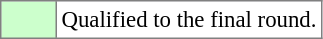<table bgcolor="#f7f8ff" cellpadding="3" cellspacing="0" border="1" style="font-size: 95%; border: gray solid 1px; border-collapse: collapse;text-align:center;">
<tr>
<td style="background:#ccffcc;" width="30"></td>
<td bgcolor="FFFFFF" align="left">Qualified to the final round.</td>
</tr>
</table>
